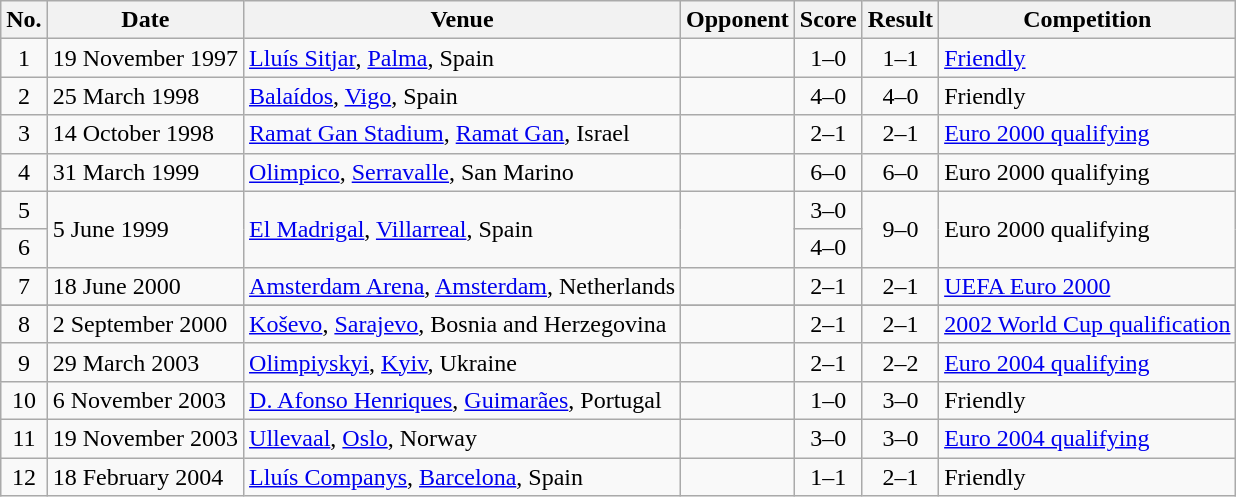<table class="wikitable sortable">
<tr>
<th scope="col">No.</th>
<th scope="col">Date</th>
<th scope="col">Venue</th>
<th scope="col">Opponent</th>
<th scope="col">Score</th>
<th scope="col">Result</th>
<th scope="col">Competition</th>
</tr>
<tr>
<td align="center">1</td>
<td>19 November 1997</td>
<td><a href='#'>Lluís Sitjar</a>, <a href='#'>Palma</a>, Spain</td>
<td></td>
<td align="center">1–0</td>
<td align="center">1–1</td>
<td><a href='#'>Friendly</a></td>
</tr>
<tr>
<td align="center">2</td>
<td>25 March 1998</td>
<td><a href='#'>Balaídos</a>, <a href='#'>Vigo</a>, Spain</td>
<td></td>
<td align="center">4–0</td>
<td align="center">4–0</td>
<td>Friendly</td>
</tr>
<tr>
<td align="center">3</td>
<td>14 October 1998</td>
<td><a href='#'>Ramat Gan Stadium</a>, <a href='#'>Ramat Gan</a>, Israel</td>
<td></td>
<td align="center">2–1</td>
<td align="center">2–1</td>
<td><a href='#'>Euro 2000 qualifying</a></td>
</tr>
<tr>
<td align="center">4</td>
<td>31 March 1999</td>
<td><a href='#'>Olimpico</a>, <a href='#'>Serravalle</a>, San Marino</td>
<td></td>
<td align="center">6–0</td>
<td align="center">6–0</td>
<td>Euro 2000 qualifying</td>
</tr>
<tr>
<td align="center">5</td>
<td rowspan="2">5 June 1999</td>
<td rowspan="2"><a href='#'>El Madrigal</a>, <a href='#'>Villarreal</a>, Spain</td>
<td rowspan="2"></td>
<td align="center">3–0</td>
<td rowspan="2" align="center">9–0</td>
<td rowspan="2">Euro 2000 qualifying</td>
</tr>
<tr>
<td align="center">6</td>
<td align="center">4–0</td>
</tr>
<tr>
<td align="center">7</td>
<td>18 June 2000</td>
<td><a href='#'>Amsterdam Arena</a>, <a href='#'>Amsterdam</a>, Netherlands</td>
<td></td>
<td align="center">2–1</td>
<td align="center">2–1</td>
<td><a href='#'>UEFA Euro 2000</a></td>
</tr>
<tr>
</tr>
<tr>
<td align="center">8</td>
<td>2 September 2000</td>
<td><a href='#'>Koševo</a>, <a href='#'>Sarajevo</a>, Bosnia and Herzegovina</td>
<td></td>
<td align="center">2–1</td>
<td align="center">2–1</td>
<td><a href='#'>2002 World Cup qualification</a></td>
</tr>
<tr>
<td align="center">9</td>
<td>29 March 2003</td>
<td><a href='#'>Olimpiyskyi</a>, <a href='#'>Kyiv</a>, Ukraine</td>
<td></td>
<td align="center">2–1</td>
<td align="center">2–2</td>
<td><a href='#'>Euro 2004 qualifying</a></td>
</tr>
<tr>
<td align="center">10</td>
<td>6 November 2003</td>
<td><a href='#'>D. Afonso Henriques</a>, <a href='#'>Guimarães</a>, Portugal</td>
<td></td>
<td align="center">1–0</td>
<td align="center">3–0</td>
<td>Friendly</td>
</tr>
<tr>
<td align="center">11</td>
<td>19 November 2003</td>
<td><a href='#'>Ullevaal</a>, <a href='#'>Oslo</a>, Norway</td>
<td></td>
<td align="center">3–0</td>
<td align="center">3–0</td>
<td><a href='#'>Euro 2004 qualifying</a></td>
</tr>
<tr>
<td align="center">12</td>
<td>18 February 2004</td>
<td><a href='#'>Lluís Companys</a>, <a href='#'>Barcelona</a>, Spain</td>
<td></td>
<td align="center">1–1</td>
<td align="center">2–1</td>
<td>Friendly</td>
</tr>
</table>
